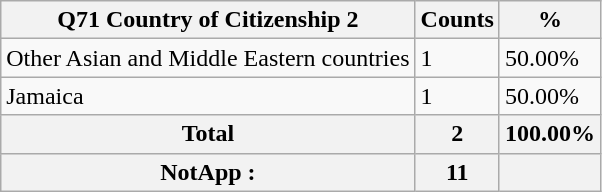<table class="wikitable sortable">
<tr>
<th>Q71 Country of Citizenship 2</th>
<th>Counts</th>
<th>%</th>
</tr>
<tr>
<td>Other Asian and Middle Eastern countries</td>
<td>1</td>
<td>50.00%</td>
</tr>
<tr>
<td>Jamaica</td>
<td>1</td>
<td>50.00%</td>
</tr>
<tr>
<th>Total</th>
<th>2</th>
<th>100.00%</th>
</tr>
<tr>
<th>NotApp :</th>
<th>11</th>
<th></th>
</tr>
</table>
